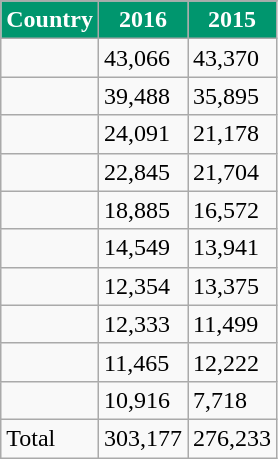<table class="wikitable sortable collapsible collapsed">
<tr>
</tr>
<tr style="color:white;">
<th style=background:#00966E;">Country</th>
<th style=background:#00966E;">2016</th>
<th style=background:#00966E;">2015</th>
</tr>
<tr>
<td></td>
<td>43,066</td>
<td>43,370</td>
</tr>
<tr>
<td></td>
<td>39,488</td>
<td>35,895</td>
</tr>
<tr>
<td></td>
<td>24,091</td>
<td>21,178</td>
</tr>
<tr>
<td></td>
<td>22,845</td>
<td>21,704</td>
</tr>
<tr>
<td></td>
<td>18,885</td>
<td>16,572</td>
</tr>
<tr>
<td></td>
<td>14,549</td>
<td>13,941</td>
</tr>
<tr>
<td></td>
<td>12,354</td>
<td>13,375</td>
</tr>
<tr>
<td></td>
<td>12,333</td>
<td>11,499</td>
</tr>
<tr>
<td></td>
<td>11,465</td>
<td>12,222</td>
</tr>
<tr>
<td></td>
<td>10,916</td>
<td>7,718</td>
</tr>
<tr>
<td>Total</td>
<td>303,177</td>
<td>276,233</td>
</tr>
</table>
